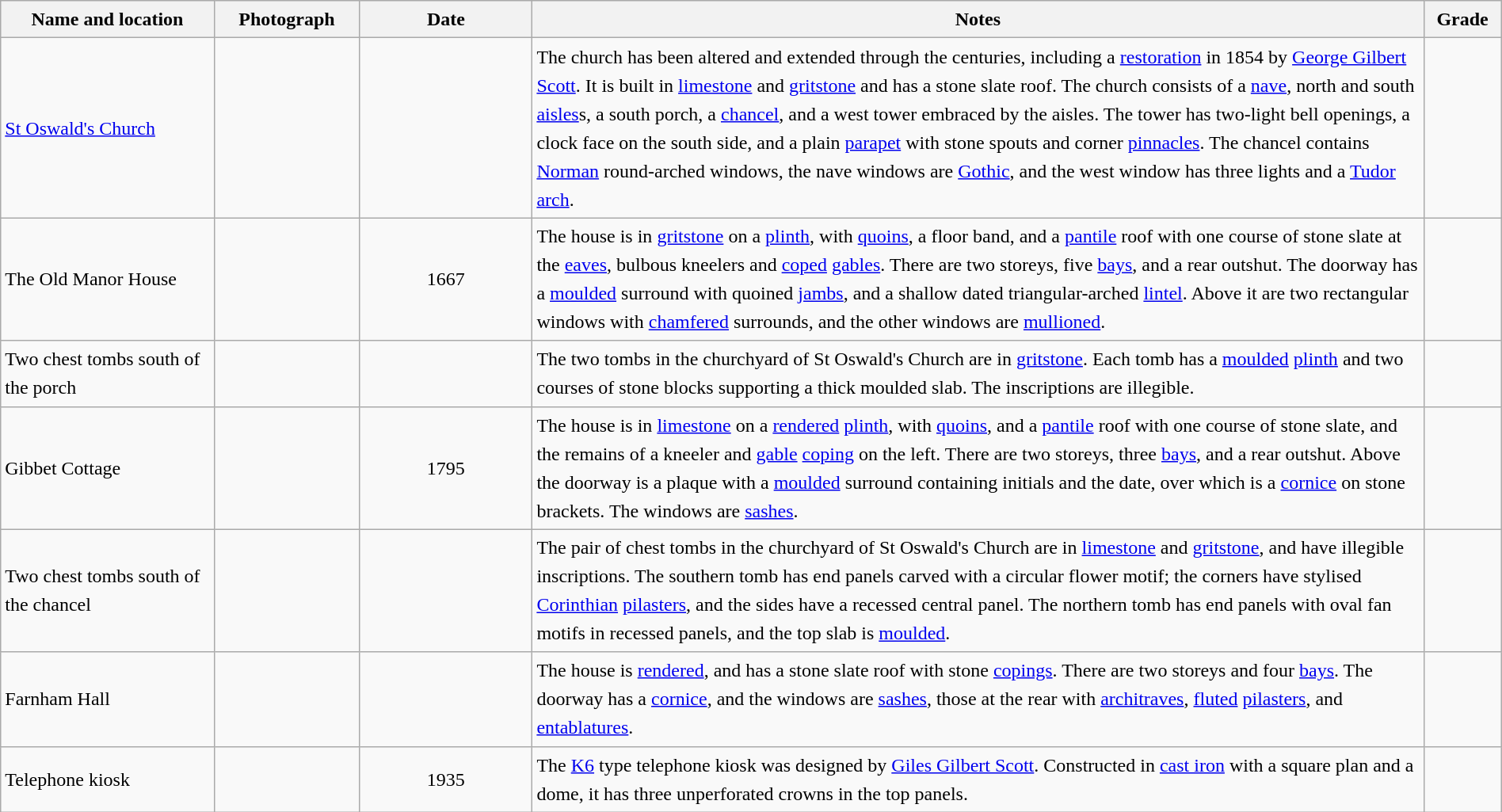<table class="wikitable sortable plainrowheaders" style="width:100%; border:0px; text-align:left; line-height:150%">
<tr>
<th scope="col"  style="width:150px">Name and location</th>
<th scope="col"  style="width:100px" class="unsortable">Photograph</th>
<th scope="col"  style="width:120px">Date</th>
<th scope="col"  style="width:650px" class="unsortable">Notes</th>
<th scope="col"  style="width:50px">Grade</th>
</tr>
<tr>
<td><a href='#'>St Oswald's Church</a><br><small></small></td>
<td></td>
<td align="center"></td>
<td>The church has been altered and extended through the centuries, including a <a href='#'>restoration</a> in 1854 by <a href='#'>George Gilbert Scott</a>.  It is built in <a href='#'>limestone</a> and <a href='#'>gritstone</a> and has a stone slate roof.  The church consists of a <a href='#'>nave</a>, north and south <a href='#'>aisles</a>s, a south porch, a <a href='#'>chancel</a>, and a west tower embraced by the aisles.  The tower has two-light bell openings, a clock face on the south side, and a plain <a href='#'>parapet</a> with stone spouts and corner <a href='#'>pinnacles</a>.  The chancel contains <a href='#'>Norman</a> round-arched windows, the nave windows are <a href='#'>Gothic</a>, and the west window has three lights and a <a href='#'>Tudor arch</a>.</td>
<td align="center" ></td>
</tr>
<tr>
<td>The Old Manor House<br><small></small></td>
<td></td>
<td align="center">1667</td>
<td>The house is in <a href='#'>gritstone</a> on a <a href='#'>plinth</a>, with <a href='#'>quoins</a>, a floor band, and a <a href='#'>pantile</a> roof with one course of stone slate at the <a href='#'>eaves</a>, bulbous kneelers and <a href='#'>coped</a> <a href='#'>gables</a>.  There are two storeys, five <a href='#'>bays</a>, and a rear outshut.  The doorway has a <a href='#'>moulded</a> surround with quoined <a href='#'>jambs</a>, and a shallow dated triangular-arched <a href='#'>lintel</a>.  Above it are two rectangular windows with <a href='#'>chamfered</a> surrounds, and the other windows are <a href='#'>mullioned</a>.</td>
<td align="center" ></td>
</tr>
<tr>
<td>Two chest tombs south of the porch<br><small></small></td>
<td></td>
<td align="center"></td>
<td>The two tombs in the churchyard of St Oswald's Church are in <a href='#'>gritstone</a>.  Each tomb has a <a href='#'>moulded</a> <a href='#'>plinth</a> and two courses of stone blocks supporting a thick moulded slab.  The inscriptions are illegible.</td>
<td align="center" ></td>
</tr>
<tr>
<td>Gibbet Cottage<br><small></small></td>
<td></td>
<td align="center">1795</td>
<td>The house is in <a href='#'>limestone</a> on a <a href='#'>rendered</a> <a href='#'>plinth</a>, with <a href='#'>quoins</a>, and a <a href='#'>pantile</a> roof with one course of stone slate, and the remains of a kneeler and <a href='#'>gable</a> <a href='#'>coping</a> on the left.  There are two storeys, three <a href='#'>bays</a>, and a rear outshut.  Above the doorway is a plaque with a <a href='#'>moulded</a> surround containing initials and the date, over which is a <a href='#'>cornice</a> on stone brackets.  The windows are <a href='#'>sashes</a>.</td>
<td align="center" ></td>
</tr>
<tr>
<td>Two chest tombs south of the chancel<br><small></small></td>
<td></td>
<td align="center"></td>
<td>The pair of chest tombs in the churchyard of St Oswald's Church are in <a href='#'>limestone</a> and <a href='#'>gritstone</a>, and have illegible inscriptions.  The southern tomb has end panels carved with a circular flower motif; the corners have stylised <a href='#'>Corinthian</a> <a href='#'>pilasters</a>, and the sides have a recessed central panel. The northern tomb has end panels with oval fan motifs in recessed panels, and the top slab is <a href='#'>moulded</a>.</td>
<td align="center" ></td>
</tr>
<tr>
<td>Farnham Hall<br><small></small></td>
<td></td>
<td align="center"></td>
<td>The house is <a href='#'>rendered</a>, and has a stone slate roof with stone <a href='#'>copings</a>.  There are two storeys and four <a href='#'>bays</a>.  The doorway has a <a href='#'>cornice</a>, and the windows are <a href='#'>sashes</a>, those at the rear with <a href='#'>architraves</a>, <a href='#'>fluted</a> <a href='#'>pilasters</a>, and <a href='#'>entablatures</a>.</td>
<td align="center" ></td>
</tr>
<tr>
<td>Telephone kiosk<br><small></small></td>
<td></td>
<td align="center">1935</td>
<td>The <a href='#'>K6</a> type telephone kiosk was designed by <a href='#'>Giles Gilbert Scott</a>.  Constructed in <a href='#'>cast iron</a> with a square plan and a dome, it has three unperforated crowns in the top panels.</td>
<td align="center" ></td>
</tr>
<tr>
</tr>
</table>
